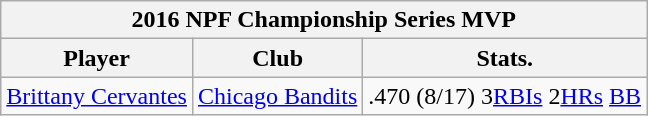<table class="wikitable">
<tr>
<th colspan=3>2016 NPF Championship Series MVP</th>
</tr>
<tr>
<th>Player</th>
<th>Club</th>
<th>Stats.</th>
</tr>
<tr>
<td><a href='#'>Brittany Cervantes</a></td>
<td><a href='#'>Chicago Bandits</a></td>
<td>.470 (8/17) 3<a href='#'>RBIs</a> 2<a href='#'>HRs</a> <a href='#'>BB</a></td>
</tr>
</table>
